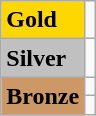<table class="wikitable">
<tr>
<td bgcolor="gold"><strong>Gold</strong></td>
<td></td>
</tr>
<tr>
<td bgcolor="silver"><strong>Silver</strong></td>
<td></td>
</tr>
<tr>
<td rowspan="2" bgcolor="#cc9966"><strong>Bronze</strong></td>
<td></td>
</tr>
<tr>
<td></td>
</tr>
</table>
